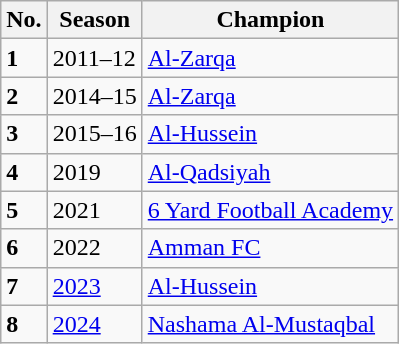<table class="wikitable sortable">
<tr>
<th>No.</th>
<th>Season</th>
<th>Champion</th>
</tr>
<tr>
<td><strong>1</strong></td>
<td>2011–12</td>
<td><a href='#'>Al-Zarqa</a></td>
</tr>
<tr>
<td><strong>2</strong></td>
<td>2014–15</td>
<td><a href='#'>Al-Zarqa</a></td>
</tr>
<tr>
<td><strong>3</strong></td>
<td>2015–16</td>
<td><a href='#'>Al-Hussein</a></td>
</tr>
<tr>
<td><strong>4</strong></td>
<td>2019</td>
<td><a href='#'>Al-Qadsiyah</a></td>
</tr>
<tr>
<td><strong>5</strong></td>
<td>2021</td>
<td><a href='#'>6 Yard Football Academy</a></td>
</tr>
<tr>
<td><strong>6</strong></td>
<td>2022</td>
<td><a href='#'>Amman FC</a></td>
</tr>
<tr>
<td><strong>7</strong></td>
<td><a href='#'>2023</a></td>
<td><a href='#'>Al-Hussein</a></td>
</tr>
<tr>
<td><strong>8</strong></td>
<td><a href='#'>2024</a></td>
<td><a href='#'>Nashama Al-Mustaqbal</a></td>
</tr>
</table>
